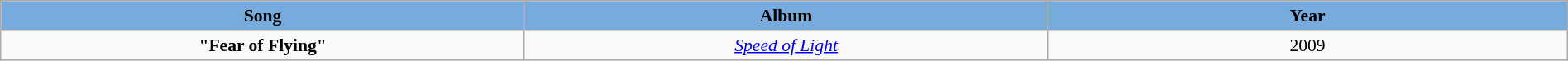<table class="wikitable" style="margin:0.5em auto; clear:both; font-size:.9em; text-align:center; width:100%">
<tr>
<th width="500" style="background: #7ad;">Song</th>
<th width="500" style="background: #7ad;">Album</th>
<th width="500" style="background: #7ad;">Year</th>
</tr>
<tr>
<td><strong>"Fear of Flying"</strong></td>
<td><em><a href='#'>Speed of Light</a></em></td>
<td>2009</td>
</tr>
</table>
